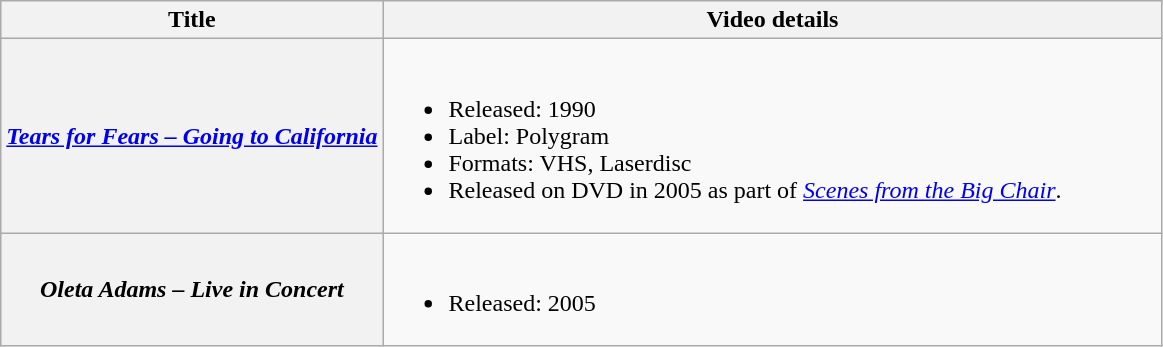<table class="wikitable plainrowheaders">
<tr>
<th>Title</th>
<th style="width:32em;">Video details</th>
</tr>
<tr>
<th scope="row"><em><a href='#'>Tears for Fears – Going to California</a></em></th>
<td><br><ul><li>Released: 1990</li><li>Label: Polygram</li><li>Formats: VHS, Laserdisc</li><li>Released on DVD in 2005 as part of <em><a href='#'>Scenes from the Big Chair</a></em>.</li></ul></td>
</tr>
<tr>
<th scope="row"><em>Oleta Adams – Live in Concert</em></th>
<td><br><ul><li>Released: 2005</li></ul></td>
</tr>
</table>
